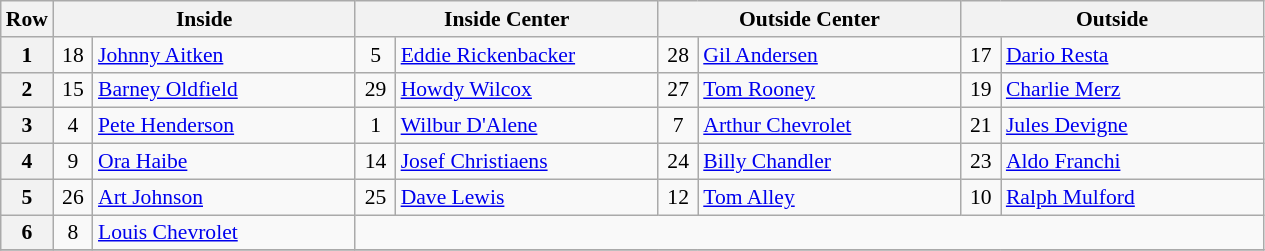<table class="wikitable" style="font-size: 90%;">
<tr>
<th>Row</th>
<th colspan=2 width="195">Inside</th>
<th colspan=2 width="195">Inside Center</th>
<th colspan=2 width="195">Outside Center</th>
<th colspan=2 width="195">Outside</th>
</tr>
<tr>
<th>1</th>
<td align="center" width="20">18</td>
<td> <a href='#'>Johnny Aitken</a></td>
<td align="center" width="20">5</td>
<td> <a href='#'>Eddie Rickenbacker</a></td>
<td align="center" width="20">28</td>
<td> <a href='#'>Gil Andersen</a></td>
<td align="center" width="20">17</td>
<td> <a href='#'>Dario Resta</a></td>
</tr>
<tr>
<th>2</th>
<td align="center" width="20">15</td>
<td> <a href='#'>Barney Oldfield</a></td>
<td align="center" width="20">29</td>
<td> <a href='#'>Howdy Wilcox</a></td>
<td align="center" width="20">27</td>
<td> <a href='#'>Tom Rooney</a> </td>
<td align="center" width="20">19</td>
<td> <a href='#'>Charlie Merz</a></td>
</tr>
<tr>
<th>3</th>
<td align="center" width="20">4</td>
<td> <a href='#'>Pete Henderson</a> </td>
<td align="center" width="20">1</td>
<td> <a href='#'>Wilbur D'Alene</a> </td>
<td align="center" width="20">7</td>
<td> <a href='#'>Arthur Chevrolet</a></td>
<td align="center" width="20">21</td>
<td> <a href='#'>Jules Devigne</a> </td>
</tr>
<tr>
<th>4</th>
<td align="center" width="20">9</td>
<td> <a href='#'>Ora Haibe</a> </td>
<td align="center" width="20">14</td>
<td> <a href='#'>Josef Christiaens</a></td>
<td align="center" width="20">24</td>
<td> <a href='#'>Billy Chandler</a></td>
<td align="center" width="20">23</td>
<td> <a href='#'>Aldo Franchi</a> </td>
</tr>
<tr>
<th>5</th>
<td align="center" width="20">26</td>
<td> <a href='#'>Art Johnson</a> </td>
<td align="center" width="20">25</td>
<td> <a href='#'>Dave Lewis</a> </td>
<td align="center" width="20">12</td>
<td> <a href='#'>Tom Alley</a></td>
<td align="center" width="20">10</td>
<td> <a href='#'>Ralph Mulford</a></td>
</tr>
<tr>
<th>6</th>
<td align="center" width="20">8</td>
<td> <a href='#'>Louis Chevrolet</a></td>
<td colspan="6"></td>
</tr>
<tr>
</tr>
</table>
